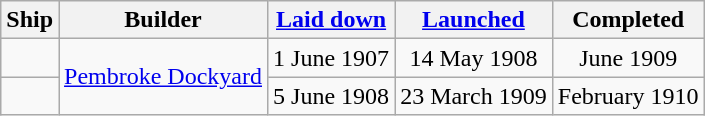<table class="wikitable plainrowheaders">
<tr>
<th scope="col">Ship</th>
<th scope="col">Builder</th>
<th scope="col"><a href='#'>Laid down</a></th>
<th scope="col"><a href='#'>Launched</a></th>
<th scope="col">Completed</th>
</tr>
<tr>
<td scope="row"></td>
<td rowspan=2><a href='#'>Pembroke Dockyard</a></td>
<td align=center>1 June 1907</td>
<td align=center>14 May 1908</td>
<td align=center>June 1909</td>
</tr>
<tr>
<td scope="row"></td>
<td align=center>5 June 1908</td>
<td align=center>23 March 1909</td>
<td align=center>February 1910</td>
</tr>
</table>
